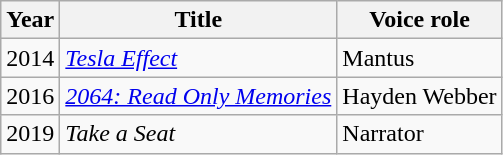<table class="wikitable">
<tr>
<th>Year</th>
<th>Title</th>
<th>Voice role</th>
</tr>
<tr>
<td>2014</td>
<td><em><a href='#'>Tesla Effect</a></em></td>
<td>Mantus</td>
</tr>
<tr>
<td>2016</td>
<td><em><a href='#'>2064: Read Only Memories</a></em></td>
<td>Hayden Webber</td>
</tr>
<tr>
<td>2019</td>
<td><em>Take a Seat</em></td>
<td>Narrator</td>
</tr>
</table>
